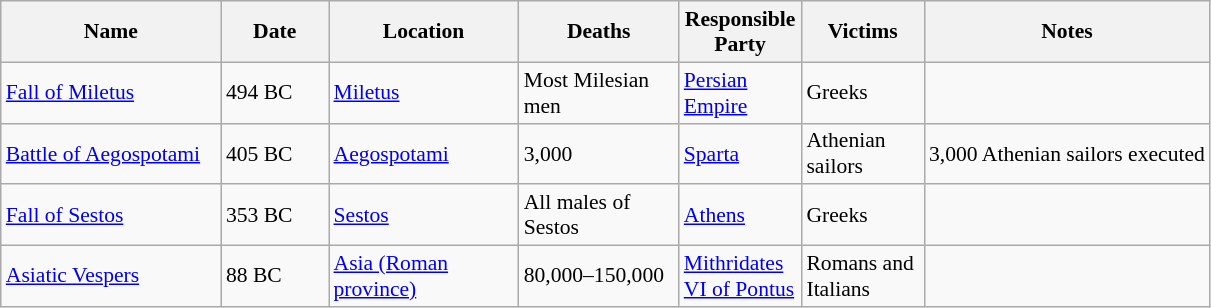<table class="sortable wikitable" style="font-size:90%;">
<tr>
<th style="width:140px;">Name</th>
<th style="width:65px;">Date</th>
<th style="width:120px;">Location</th>
<th style="width:100px;">Deaths</th>
<th style="width:75px;">Responsible Party</th>
<th style="width:75px;">Victims</th>
<th class="unsortable">Notes</th>
</tr>
<tr>
<td><a href='#'>Fall of Miletus</a></td>
<td>494 BC</td>
<td><a href='#'>Miletus</a></td>
<td>Most Milesian men</td>
<td><a href='#'>Persian Empire</a></td>
<td>Greeks</td>
<td></td>
</tr>
<tr>
<td><a href='#'>Battle of Aegospotami</a></td>
<td>405 BC</td>
<td><a href='#'>Aegospotami</a></td>
<td>3,000</td>
<td><a href='#'>Sparta</a></td>
<td>Athenian sailors</td>
<td>3,000 Athenian sailors executed</td>
</tr>
<tr>
<td><a href='#'>Fall of Sestos</a></td>
<td>353 BC</td>
<td><a href='#'>Sestos</a></td>
<td>All males of Sestos</td>
<td><a href='#'>Athens</a></td>
<td>Greeks</td>
<td></td>
</tr>
<tr>
<td><a href='#'>Asiatic Vespers</a></td>
<td>88 BC</td>
<td><a href='#'>Asia (Roman province)</a></td>
<td>80,000–150,000</td>
<td><a href='#'>Mithridates VI of Pontus</a></td>
<td>Romans and Italians</td>
<td></td>
</tr>
</table>
